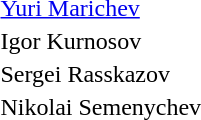<table>
<tr>
<th></th>
<td> <a href='#'>Yuri Marichev</a></td>
</tr>
<tr>
<th></th>
<td>Igor Kurnosov</td>
</tr>
<tr>
<th></th>
<td>Sergei Rasskazov</td>
</tr>
<tr>
<th></th>
<td>Nikolai Semenychev</td>
</tr>
</table>
